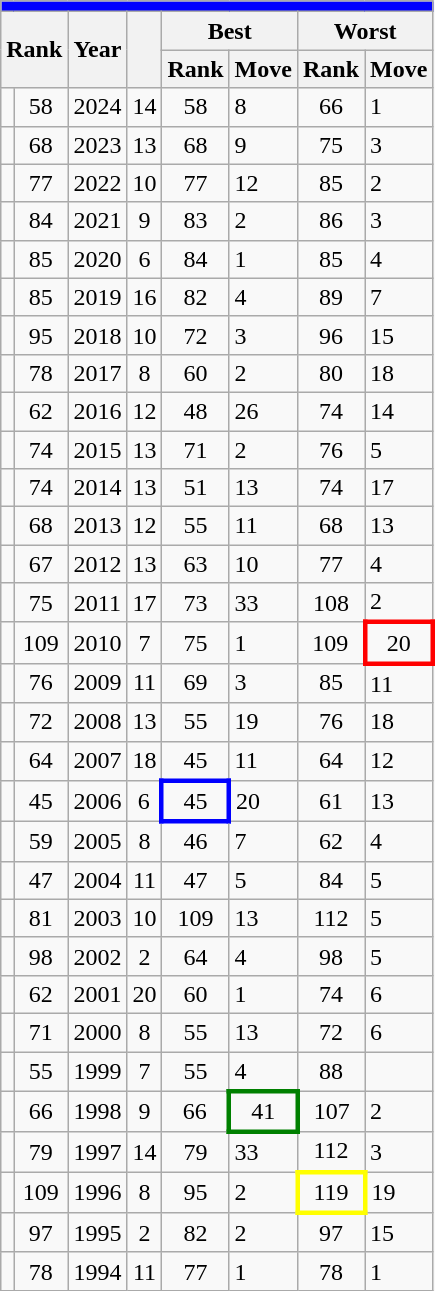<table class="wikitable sortable" style="text-align:center;">
<tr>
<th colspan=12 style="background:blue; color:white;"><a href='#'></a></th>
</tr>
<tr>
<th colspan="2" rowspan="2">Rank</th>
<th rowspan=2>Year</th>
<th rowspan="2"></th>
<th colspan=2>Best</th>
<th colspan=2>Worst</th>
</tr>
<tr>
<th>Rank</th>
<th>Move</th>
<th>Rank</th>
<th>Move</th>
</tr>
<tr>
<td></td>
<td>58</td>
<td>2024</td>
<td>14</td>
<td>58</td>
<td align=left> 8</td>
<td>66</td>
<td align=left> 1</td>
</tr>
<tr>
<td></td>
<td>68</td>
<td>2023</td>
<td>13</td>
<td>68</td>
<td align=left> 9</td>
<td>75</td>
<td align=left> 3</td>
</tr>
<tr>
<td></td>
<td>77</td>
<td>2022</td>
<td>10</td>
<td>77</td>
<td align=left> 12</td>
<td>85</td>
<td align=left> 2</td>
</tr>
<tr>
<td></td>
<td>84</td>
<td>2021</td>
<td>9</td>
<td>83</td>
<td align=left> 2</td>
<td>86</td>
<td align=left> 3</td>
</tr>
<tr>
<td></td>
<td>85</td>
<td>2020</td>
<td>6</td>
<td>84</td>
<td align=left> 1</td>
<td>85</td>
<td align=left> 4</td>
</tr>
<tr>
<td></td>
<td>85</td>
<td>2019</td>
<td>16</td>
<td>82</td>
<td align=left> 4</td>
<td>89</td>
<td align=left> 7</td>
</tr>
<tr>
<td></td>
<td>95</td>
<td>2018</td>
<td>10</td>
<td>72</td>
<td align=left> 3</td>
<td>96</td>
<td align=left> 15</td>
</tr>
<tr>
<td></td>
<td>78</td>
<td>2017</td>
<td>8</td>
<td>60</td>
<td align=left> 2</td>
<td>80</td>
<td align=left> 18</td>
</tr>
<tr>
<td></td>
<td>62</td>
<td>2016</td>
<td>12</td>
<td>48</td>
<td align=left> 26</td>
<td>74</td>
<td align=left> 14</td>
</tr>
<tr>
<td></td>
<td>74</td>
<td>2015</td>
<td>13</td>
<td>71</td>
<td align=left> 2</td>
<td>76</td>
<td align=left> 5</td>
</tr>
<tr>
<td></td>
<td>74</td>
<td>2014</td>
<td>13</td>
<td>51</td>
<td align=left> 13</td>
<td>74</td>
<td align=left> 17</td>
</tr>
<tr>
<td></td>
<td>68</td>
<td>2013</td>
<td>12</td>
<td>55</td>
<td align=left> 11</td>
<td>68</td>
<td align=left> 13</td>
</tr>
<tr>
<td></td>
<td>67</td>
<td>2012</td>
<td>13</td>
<td>63</td>
<td align=left> 10</td>
<td>77</td>
<td align=left> 4</td>
</tr>
<tr>
<td></td>
<td>75</td>
<td>2011</td>
<td>17</td>
<td>73</td>
<td align=left> 33</td>
<td>108</td>
<td align=left> 2</td>
</tr>
<tr>
<td></td>
<td>109</td>
<td>2010</td>
<td>7</td>
<td>75</td>
<td align=left> 1</td>
<td>109</td>
<td style="border: 3px solid red"> 20</td>
</tr>
<tr>
<td></td>
<td>76</td>
<td>2009</td>
<td>11</td>
<td>69</td>
<td align=left> 3</td>
<td>85</td>
<td align=left> 11</td>
</tr>
<tr>
<td></td>
<td>72</td>
<td>2008</td>
<td>13</td>
<td>55</td>
<td align=left> 19</td>
<td>76</td>
<td align=left> 18</td>
</tr>
<tr>
<td></td>
<td>64</td>
<td>2007</td>
<td>18</td>
<td>45</td>
<td align=left> 11</td>
<td>64</td>
<td align=left> 12</td>
</tr>
<tr>
<td></td>
<td>45</td>
<td>2006</td>
<td>6</td>
<td style="border: 3px solid blue">45</td>
<td align=left> 20</td>
<td>61</td>
<td align=left> 13</td>
</tr>
<tr>
<td></td>
<td>59</td>
<td>2005</td>
<td>8</td>
<td>46</td>
<td align=left> 7</td>
<td>62</td>
<td align=left> 4</td>
</tr>
<tr>
<td></td>
<td>47</td>
<td>2004</td>
<td>11</td>
<td>47</td>
<td align=left> 5</td>
<td>84</td>
<td align=left> 5</td>
</tr>
<tr>
<td></td>
<td>81</td>
<td>2003</td>
<td>10</td>
<td>109</td>
<td align=left> 13</td>
<td>112</td>
<td align=left> 5</td>
</tr>
<tr>
<td></td>
<td>98</td>
<td>2002</td>
<td>2</td>
<td>64</td>
<td align=left> 4</td>
<td>98</td>
<td align=left> 5</td>
</tr>
<tr>
<td></td>
<td>62</td>
<td>2001</td>
<td>20</td>
<td>60</td>
<td align=left> 1</td>
<td>74</td>
<td align=left> 6</td>
</tr>
<tr>
<td></td>
<td>71</td>
<td>2000</td>
<td>8</td>
<td>55</td>
<td align=left> 13</td>
<td>72</td>
<td align=left> 6</td>
</tr>
<tr>
<td></td>
<td>55</td>
<td>1999</td>
<td>7</td>
<td>55</td>
<td align=left> 4</td>
<td>88</td>
<td align=left></td>
</tr>
<tr>
<td></td>
<td>66</td>
<td>1998</td>
<td>9</td>
<td>66</td>
<td style="border: 3px solid green"> 41</td>
<td>107</td>
<td align=left> 2</td>
</tr>
<tr>
<td></td>
<td>79</td>
<td>1997</td>
<td>14</td>
<td>79</td>
<td align=left> 33</td>
<td>112</td>
<td align=left> 3</td>
</tr>
<tr>
<td></td>
<td>109</td>
<td>1996</td>
<td>8</td>
<td>95</td>
<td align=left> 2</td>
<td style="border: 3px solid yellow">119</td>
<td align=left> 19</td>
</tr>
<tr>
<td></td>
<td>97</td>
<td>1995</td>
<td>2</td>
<td>82</td>
<td align=left> 2</td>
<td>97</td>
<td align=left> 15</td>
</tr>
<tr>
<td></td>
<td>78</td>
<td>1994</td>
<td>11</td>
<td>77</td>
<td align=left> 1</td>
<td>78</td>
<td align=left> 1</td>
</tr>
</table>
